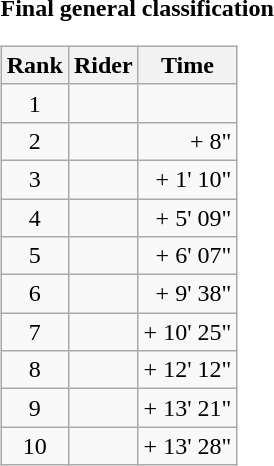<table>
<tr>
<td><strong>Final general classification</strong><br><table class="wikitable">
<tr>
<th scope="col">Rank</th>
<th scope="col">Rider</th>
<th scope="col">Time</th>
</tr>
<tr>
<td style="text-align:center;">1</td>
<td></td>
<td style="text-align:right;"></td>
</tr>
<tr>
<td style="text-align:center;">2</td>
<td></td>
<td style="text-align:right;">+ 8"</td>
</tr>
<tr>
<td style="text-align:center;">3</td>
<td></td>
<td style="text-align:right;">+ 1' 10"</td>
</tr>
<tr>
<td style="text-align:center;">4</td>
<td></td>
<td style="text-align:right;">+ 5' 09"</td>
</tr>
<tr>
<td style="text-align:center;">5</td>
<td></td>
<td style="text-align:right;">+ 6' 07"</td>
</tr>
<tr>
<td style="text-align:center;">6</td>
<td></td>
<td style="text-align:right;">+ 9' 38"</td>
</tr>
<tr>
<td style="text-align:center;">7</td>
<td></td>
<td style="text-align:right;">+ 10' 25"</td>
</tr>
<tr>
<td style="text-align:center;">8</td>
<td></td>
<td style="text-align:right;">+ 12' 12"</td>
</tr>
<tr>
<td style="text-align:center;">9</td>
<td></td>
<td style="text-align:right;">+ 13' 21"</td>
</tr>
<tr>
<td style="text-align:center;">10</td>
<td></td>
<td style="text-align:right;">+ 13' 28"</td>
</tr>
</table>
</td>
</tr>
</table>
